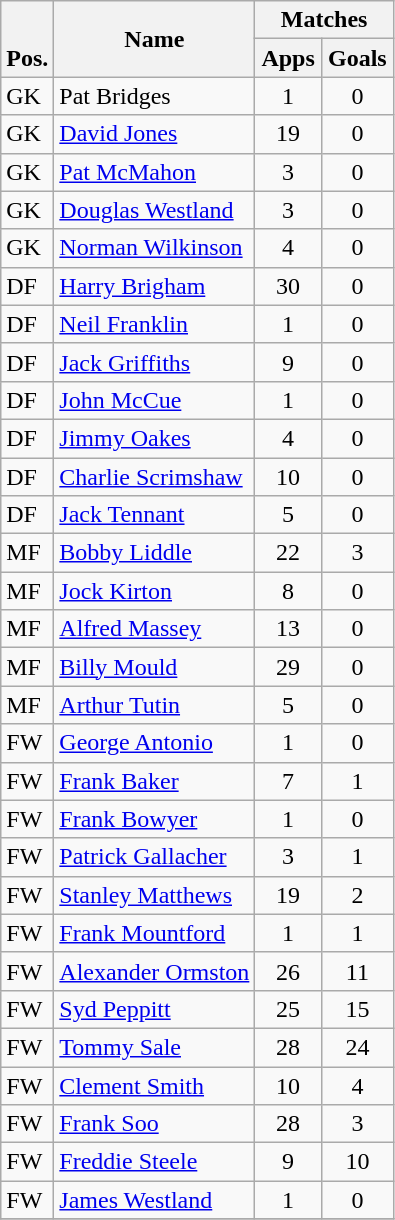<table class="wikitable" style="text-align:center">
<tr>
<th rowspan="2" valign="bottom">Pos.</th>
<th rowspan="2">Name</th>
<th colspan="2" width="85">Matches</th>
</tr>
<tr>
<th>Apps</th>
<th>Goals</th>
</tr>
<tr>
<td align="left">GK</td>
<td align="left"> Pat Bridges</td>
<td>1</td>
<td>0</td>
</tr>
<tr>
<td align="left">GK</td>
<td align="left"> <a href='#'>David Jones</a></td>
<td>19</td>
<td>0</td>
</tr>
<tr>
<td align="left">GK</td>
<td align="left"> <a href='#'>Pat McMahon</a></td>
<td>3</td>
<td>0</td>
</tr>
<tr>
<td align="left">GK</td>
<td align="left"> <a href='#'>Douglas Westland</a></td>
<td>3</td>
<td>0</td>
</tr>
<tr>
<td align="left">GK</td>
<td align="left"> <a href='#'>Norman Wilkinson</a></td>
<td>4</td>
<td>0</td>
</tr>
<tr>
<td align="left">DF</td>
<td align="left"> <a href='#'>Harry Brigham</a></td>
<td>30</td>
<td>0</td>
</tr>
<tr>
<td align="left">DF</td>
<td align="left"> <a href='#'>Neil Franklin</a></td>
<td>1</td>
<td>0</td>
</tr>
<tr>
<td align="left">DF</td>
<td align="left"> <a href='#'>Jack Griffiths</a></td>
<td>9</td>
<td>0</td>
</tr>
<tr>
<td align="left">DF</td>
<td align="left"> <a href='#'>John McCue</a></td>
<td>1</td>
<td>0</td>
</tr>
<tr>
<td align="left">DF</td>
<td align="left"> <a href='#'>Jimmy Oakes</a></td>
<td>4</td>
<td>0</td>
</tr>
<tr>
<td align="left">DF</td>
<td align="left"> <a href='#'>Charlie Scrimshaw</a></td>
<td>10</td>
<td>0</td>
</tr>
<tr>
<td align="left">DF</td>
<td align="left"> <a href='#'>Jack Tennant</a></td>
<td>5</td>
<td>0</td>
</tr>
<tr>
<td align="left">MF</td>
<td align="left"> <a href='#'>Bobby Liddle</a></td>
<td>22</td>
<td>3</td>
</tr>
<tr>
<td align="left">MF</td>
<td align="left"> <a href='#'>Jock Kirton</a></td>
<td>8</td>
<td>0</td>
</tr>
<tr>
<td align="left">MF</td>
<td align="left"> <a href='#'>Alfred Massey</a></td>
<td>13</td>
<td>0</td>
</tr>
<tr>
<td align="left">MF</td>
<td align="left"> <a href='#'>Billy Mould</a></td>
<td>29</td>
<td>0</td>
</tr>
<tr>
<td align="left">MF</td>
<td align="left"> <a href='#'>Arthur Tutin</a></td>
<td>5</td>
<td>0</td>
</tr>
<tr>
<td align="left">FW</td>
<td align="left"> <a href='#'>George Antonio</a></td>
<td>1</td>
<td>0</td>
</tr>
<tr>
<td align="left">FW</td>
<td align="left"> <a href='#'>Frank Baker</a></td>
<td>7</td>
<td>1</td>
</tr>
<tr>
<td align="left">FW</td>
<td align="left"> <a href='#'>Frank Bowyer</a></td>
<td>1</td>
<td>0</td>
</tr>
<tr>
<td align="left">FW</td>
<td align="left"> <a href='#'>Patrick Gallacher</a></td>
<td>3</td>
<td>1</td>
</tr>
<tr>
<td align="left">FW</td>
<td align="left"> <a href='#'>Stanley Matthews</a></td>
<td>19</td>
<td>2</td>
</tr>
<tr>
<td align="left">FW</td>
<td align="left"> <a href='#'>Frank Mountford</a></td>
<td>1</td>
<td>1</td>
</tr>
<tr>
<td align="left">FW</td>
<td align="left"> <a href='#'>Alexander Ormston</a></td>
<td>26</td>
<td>11</td>
</tr>
<tr>
<td align="left">FW</td>
<td align="left"> <a href='#'>Syd Peppitt</a></td>
<td>25</td>
<td>15</td>
</tr>
<tr>
<td align="left">FW</td>
<td align="left"> <a href='#'>Tommy Sale</a></td>
<td>28</td>
<td>24</td>
</tr>
<tr>
<td align="left">FW</td>
<td align="left"> <a href='#'>Clement Smith</a></td>
<td>10</td>
<td>4</td>
</tr>
<tr>
<td align="left">FW</td>
<td align="left"> <a href='#'>Frank Soo</a></td>
<td>28</td>
<td>3</td>
</tr>
<tr>
<td align="left">FW</td>
<td align="left"> <a href='#'>Freddie Steele</a></td>
<td>9</td>
<td>10</td>
</tr>
<tr>
<td align="left">FW</td>
<td align="left"> <a href='#'>James Westland</a></td>
<td>1</td>
<td>0</td>
</tr>
<tr>
</tr>
</table>
